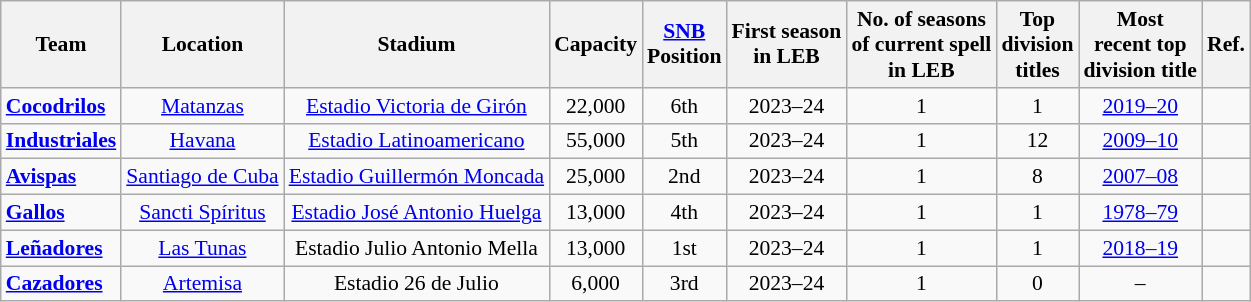<table class="wikitable sortable" style="text-align:center; font-size:90%;">
<tr>
<th>Team</th>
<th>Location</th>
<th>Stadium</th>
<th>Capacity</th>
<th><a href='#'>SNB</a><br>Position</th>
<th>First season<br>in LEB</th>
<th>No. of seasons<br>of current spell<br>in LEB</th>
<th>Top<br>division<br>titles</th>
<th>Most<br>recent top<br>division title</th>
<th class=unsortable>Ref.</th>
</tr>
<tr>
<td style="text-align:left"><strong><a href='#'>Cocodrilos</a></strong></td>
<td><a href='#'>Matanzas</a></td>
<td><a href='#'>Estadio Victoria de Girón</a></td>
<td>22,000</td>
<td>6th</td>
<td>2023–24</td>
<td>1</td>
<td>1</td>
<td><a href='#'>2019–20</a></td>
<td></td>
</tr>
<tr>
<td style="text-align:left"><strong><a href='#'>Industriales</a></strong></td>
<td><a href='#'>Havana</a></td>
<td><a href='#'>Estadio Latinoamericano</a></td>
<td>55,000</td>
<td>5th</td>
<td>2023–24</td>
<td>1</td>
<td>12</td>
<td><a href='#'>2009–10</a></td>
<td></td>
</tr>
<tr>
<td style="text-align:left"><strong><a href='#'>Avispas</a></strong></td>
<td><a href='#'>Santiago de Cuba</a></td>
<td><a href='#'>Estadio Guillermón Moncada</a></td>
<td>25,000</td>
<td>2nd</td>
<td>2023–24</td>
<td>1</td>
<td>8</td>
<td><a href='#'>2007–08</a></td>
<td></td>
</tr>
<tr>
<td style="text-align:left"><strong><a href='#'>Gallos</a></strong></td>
<td><a href='#'>Sancti Spíritus</a></td>
<td><a href='#'>Estadio José Antonio Huelga</a></td>
<td>13,000</td>
<td>4th</td>
<td>2023–24</td>
<td>1</td>
<td>1</td>
<td><a href='#'>1978–79</a></td>
<td></td>
</tr>
<tr>
<td style="text-align:left"><strong><a href='#'>Leñadores</a></strong></td>
<td><a href='#'>Las Tunas</a></td>
<td>Estadio Julio Antonio Mella</td>
<td>13,000</td>
<td>1st</td>
<td>2023–24</td>
<td>1</td>
<td>1</td>
<td><a href='#'>2018–19</a></td>
<td align=center></td>
</tr>
<tr>
<td style="text-align:left"><strong><a href='#'>Cazadores</a></strong></td>
<td><a href='#'>Artemisa</a></td>
<td>Estadio 26 de Julio</td>
<td>6,000</td>
<td>3rd</td>
<td>2023–24</td>
<td>1</td>
<td>0</td>
<td>–</td>
<td></td>
</tr>
</table>
